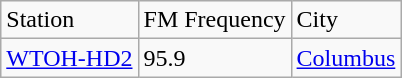<table class="wikitable">
<tr>
<td>Station</td>
<td>FM Frequency</td>
<td>City</td>
</tr>
<tr>
<td><a href='#'>WTOH-HD2</a></td>
<td>95.9</td>
<td><a href='#'>Columbus</a></td>
</tr>
</table>
